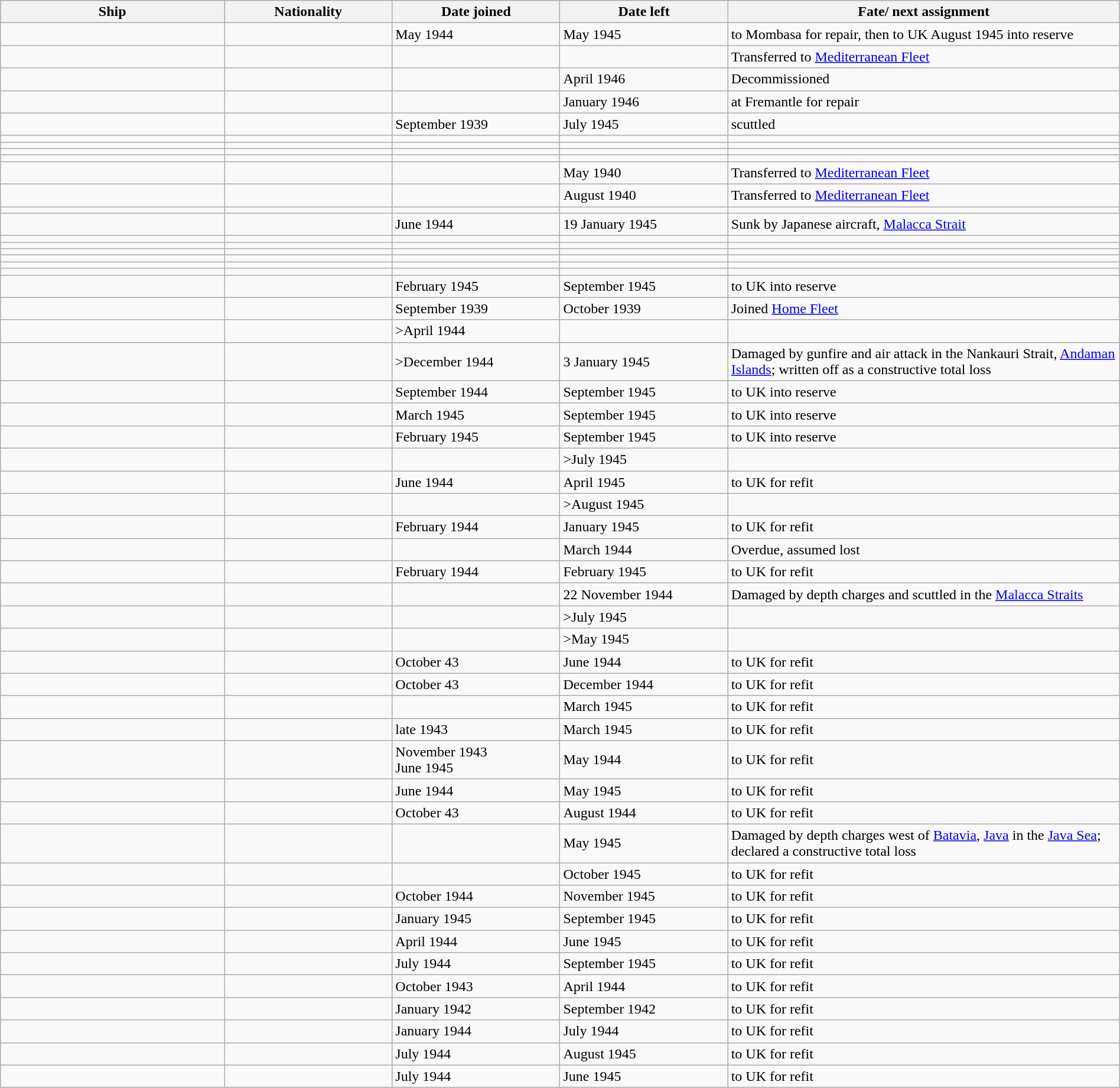<table class="wikitable" width="100%">
<tr>
<th width="20%">Ship</th>
<th width="15%">Nationality</th>
<th width="15%">Date joined</th>
<th width="15%">Date left</th>
<th width="35%">Fate/ next assignment</th>
</tr>
<tr>
<td></td>
<td></td>
<td>May 1944</td>
<td>May 1945</td>
<td>to Mombasa for repair, then to UK August 1945 into reserve</td>
</tr>
<tr>
<td></td>
<td></td>
<td><September 1939</td>
<td><June 1940</td>
<td>Transferred to <a href='#'>Mediterranean Fleet</a></td>
</tr>
<tr>
<td></td>
<td></td>
<td><May 1940</td>
<td>April 1946</td>
<td>Decommissioned</td>
</tr>
<tr>
<td></td>
<td></td>
<td><May 1940</td>
<td>January 1946</td>
<td>at Fremantle for repair</td>
</tr>
<tr>
<td></td>
<td></td>
<td>September 1939</td>
<td>July 1945</td>
<td>scuttled</td>
</tr>
<tr>
<td></td>
<td></td>
<td><September 1939</td>
<td><June 1940</td>
<td></td>
</tr>
<tr>
<td></td>
<td></td>
<td><September 1939</td>
<td><May 1942</td>
<td></td>
</tr>
<tr>
<td></td>
<td></td>
<td><September 1939</td>
<td><August 1941</td>
<td></td>
</tr>
<tr>
<td></td>
<td></td>
<td><September 1939</td>
<td><July 1940</td>
<td></td>
</tr>
<tr>
<td></td>
<td></td>
<td><September 1939</td>
<td>May 1940</td>
<td>Transferred to <a href='#'>Mediterranean Fleet</a></td>
</tr>
<tr>
<td></td>
<td></td>
<td><September 1939</td>
<td>August 1940</td>
<td>Transferred to <a href='#'>Mediterranean Fleet</a></td>
</tr>
<tr>
<td></td>
<td></td>
<td><September 1939</td>
<td><July 1940</td>
<td></td>
</tr>
<tr>
<td></td>
<td></td>
<td>June 1944</td>
<td>19 January 1945</td>
<td>Sunk by Japanese aircraft, <a href='#'>Malacca Strait</a></td>
</tr>
<tr>
<td></td>
<td></td>
<td><September 1939</td>
<td><November 1941</td>
<td></td>
</tr>
<tr>
<td></td>
<td></td>
<td><September 1939</td>
<td><September 1940</td>
<td></td>
</tr>
<tr>
<td></td>
<td></td>
<td><September 1939</td>
<td><October 1940</td>
<td></td>
</tr>
<tr>
<td></td>
<td></td>
<td><September 1939</td>
<td><November 1940</td>
<td></td>
</tr>
<tr>
<td></td>
<td></td>
<td><September 1939</td>
<td><June 1940</td>
<td></td>
</tr>
<tr>
<td></td>
<td></td>
<td><September 1939</td>
<td><January 1941</td>
<td></td>
</tr>
<tr>
<td></td>
<td></td>
<td>February 1945</td>
<td>September 1945</td>
<td>to UK into reserve</td>
</tr>
<tr>
<td></td>
<td></td>
<td>September 1939</td>
<td>October 1939</td>
<td>Joined <a href='#'>Home Fleet</a></td>
</tr>
<tr>
<td></td>
<td></td>
<td>>April 1944</td>
<td></td>
<td></td>
</tr>
<tr>
<td></td>
<td></td>
<td>>December 1944</td>
<td>3 January 1945</td>
<td>Damaged by gunfire and air attack in the Nankauri Strait, <a href='#'>Andaman Islands</a>; written off as a constructive total loss</td>
</tr>
<tr>
<td></td>
<td></td>
<td>September 1944</td>
<td>September 1945</td>
<td>to UK into reserve</td>
</tr>
<tr>
<td></td>
<td></td>
<td>March 1945</td>
<td>September 1945</td>
<td>to UK into reserve</td>
</tr>
<tr>
<td></td>
<td></td>
<td>February 1945</td>
<td>September 1945</td>
<td>to UK into reserve</td>
</tr>
<tr>
<td></td>
<td></td>
<td><December 1944</td>
<td>>July 1945</td>
<td></td>
</tr>
<tr>
<td></td>
<td></td>
<td>June 1944</td>
<td>April 1945</td>
<td>to UK for refit</td>
</tr>
<tr>
<td></td>
<td></td>
<td><August 1944</td>
<td>>August 1945</td>
<td></td>
</tr>
<tr>
<td></td>
<td></td>
<td>February 1944</td>
<td>January 1945</td>
<td>to UK for refit</td>
</tr>
<tr>
<td></td>
<td></td>
<td><February 1944</td>
<td>March 1944</td>
<td>Overdue, assumed lost</td>
</tr>
<tr>
<td></td>
<td></td>
<td>February 1944</td>
<td>February 1945</td>
<td>to UK for refit</td>
</tr>
<tr>
<td></td>
<td></td>
<td><August 1944</td>
<td>22 November 1944</td>
<td>Damaged by depth charges and scuttled in the <a href='#'>Malacca Straits</a></td>
</tr>
<tr>
<td></td>
<td></td>
<td><September 1944</td>
<td>>July 1945</td>
<td></td>
</tr>
<tr>
<td></td>
<td></td>
<td><December 1944</td>
<td>>May 1945</td>
<td></td>
</tr>
<tr>
<td></td>
<td></td>
<td>October 43</td>
<td>June 1944</td>
<td>to UK for refit</td>
</tr>
<tr>
<td></td>
<td></td>
<td>October 43</td>
<td>December 1944</td>
<td>to UK for refit</td>
</tr>
<tr>
<td></td>
<td></td>
<td><April 1944</td>
<td>March 1945</td>
<td>to UK for refit</td>
</tr>
<tr>
<td></td>
<td></td>
<td>late 1943</td>
<td>March 1945</td>
<td>to UK for refit</td>
</tr>
<tr>
<td></td>
<td></td>
<td>November 1943<br>June 1945</td>
<td>May 1944</td>
<td>to UK for refit</td>
</tr>
<tr>
<td></td>
<td></td>
<td>June 1944</td>
<td>May 1945</td>
<td>to UK for refit</td>
</tr>
<tr>
<td></td>
<td></td>
<td>October 43</td>
<td>August 1944</td>
<td>to UK for refit</td>
</tr>
<tr>
<td></td>
<td></td>
<td><August 1944</td>
<td>May 1945</td>
<td>Damaged by depth charges west of <a href='#'>Batavia</a>, <a href='#'>Java</a> in the <a href='#'>Java Sea</a>; declared a constructive total loss</td>
</tr>
<tr>
<td></td>
<td></td>
<td><November 1944</td>
<td>October 1945</td>
<td>to UK for refit</td>
</tr>
<tr>
<td></td>
<td></td>
<td>October 1944</td>
<td>November 1945</td>
<td>to UK for refit</td>
</tr>
<tr>
<td></td>
<td></td>
<td>January 1945</td>
<td>September 1945</td>
<td>to UK for refit</td>
</tr>
<tr>
<td></td>
<td></td>
<td>April 1944</td>
<td>June 1945</td>
<td>to UK for refit</td>
</tr>
<tr>
<td></td>
<td></td>
<td>July 1944</td>
<td>September 1945</td>
<td>to UK for refit</td>
</tr>
<tr>
<td></td>
<td></td>
<td>October 1943</td>
<td>April 1944</td>
<td>to UK for refit</td>
</tr>
<tr>
<td></td>
<td></td>
<td>January 1942</td>
<td>September 1942</td>
<td>to UK for refit</td>
</tr>
<tr>
<td></td>
<td></td>
<td>January 1944</td>
<td>July 1944</td>
<td>to UK for refit</td>
</tr>
<tr>
<td></td>
<td></td>
<td>July 1944</td>
<td>August 1945</td>
<td>to UK for refit</td>
</tr>
<tr>
<td></td>
<td></td>
<td>July 1944</td>
<td>June 1945</td>
<td>to UK for refit</td>
</tr>
</table>
